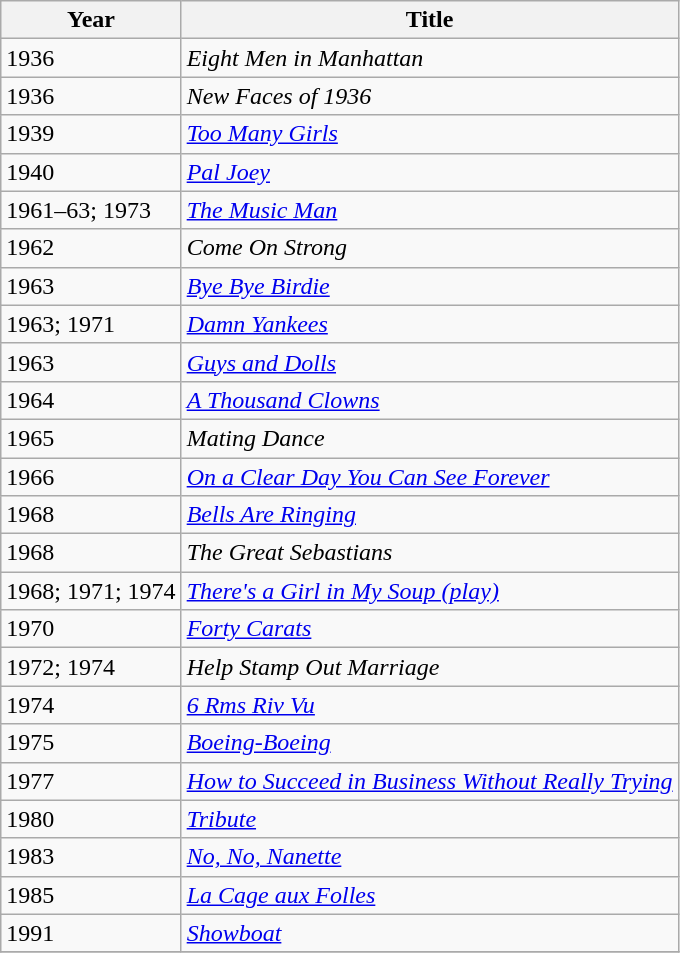<table class="wikitable sortable">
<tr>
<th>Year</th>
<th>Title</th>
</tr>
<tr>
<td>1936</td>
<td><em>Eight Men in Manhattan</em></td>
</tr>
<tr>
<td>1936</td>
<td><em>New Faces of 1936</em></td>
</tr>
<tr>
<td>1939</td>
<td><em><a href='#'>Too Many Girls</a></em></td>
</tr>
<tr>
<td>1940</td>
<td><em><a href='#'>Pal Joey</a></em></td>
</tr>
<tr>
<td>1961–63; 1973</td>
<td><em><a href='#'>The Music Man</a></em></td>
</tr>
<tr>
<td>1962</td>
<td><em>Come On Strong</em></td>
</tr>
<tr>
<td>1963</td>
<td><em><a href='#'>Bye Bye Birdie</a></em></td>
</tr>
<tr>
<td>1963; 1971</td>
<td><em><a href='#'>Damn Yankees</a></em></td>
</tr>
<tr>
<td>1963</td>
<td><em><a href='#'>Guys and Dolls</a></em></td>
</tr>
<tr>
<td>1964</td>
<td><em><a href='#'>A Thousand Clowns</a></em></td>
</tr>
<tr>
<td>1965</td>
<td><em>Mating Dance</em></td>
</tr>
<tr>
<td>1966</td>
<td><em><a href='#'>On a Clear Day You Can See Forever</a></em></td>
</tr>
<tr>
<td>1968</td>
<td><em><a href='#'>Bells Are Ringing</a></em></td>
</tr>
<tr>
<td>1968</td>
<td><em>The Great Sebastians</em></td>
</tr>
<tr>
<td>1968; 1971; 1974</td>
<td><em><a href='#'>There's a Girl in My Soup (play)</a></em></td>
</tr>
<tr>
<td>1970</td>
<td><em><a href='#'>Forty Carats</a></em></td>
</tr>
<tr>
<td>1972; 1974</td>
<td><em>Help Stamp Out Marriage</em></td>
</tr>
<tr>
<td>1974</td>
<td><em><a href='#'>6 Rms Riv Vu</a></em></td>
</tr>
<tr>
<td>1975</td>
<td><em><a href='#'>Boeing-Boeing</a></em></td>
</tr>
<tr>
<td>1977</td>
<td><em><a href='#'>How to Succeed in Business Without Really Trying</a></em></td>
</tr>
<tr>
<td>1980</td>
<td><em><a href='#'>Tribute</a></em></td>
</tr>
<tr>
<td>1983</td>
<td><em><a href='#'>No, No, Nanette</a></em></td>
</tr>
<tr>
<td>1985</td>
<td><em><a href='#'>La Cage aux Folles</a></em></td>
</tr>
<tr>
<td>1991</td>
<td><a href='#'><em>Showboat</em></a></td>
</tr>
<tr>
</tr>
</table>
